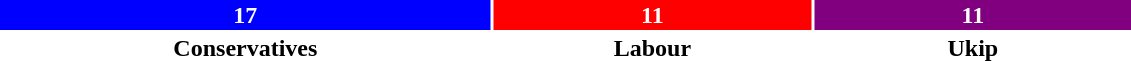<table style="width:60%; text-align:center;">
<tr style="color:white;">
<td style="background:blue; width:43.6%;"><strong>17</strong></td>
<td style="background:red; width:28.2%;"><strong>11</strong></td>
<td style="background:purple; width:28.2%;"><strong>11</strong></td>
</tr>
<tr>
<td><span><strong>Conservatives</strong></span></td>
<td><span><strong>Labour</strong></span></td>
<td><span><strong>Ukip</strong></span></td>
</tr>
</table>
